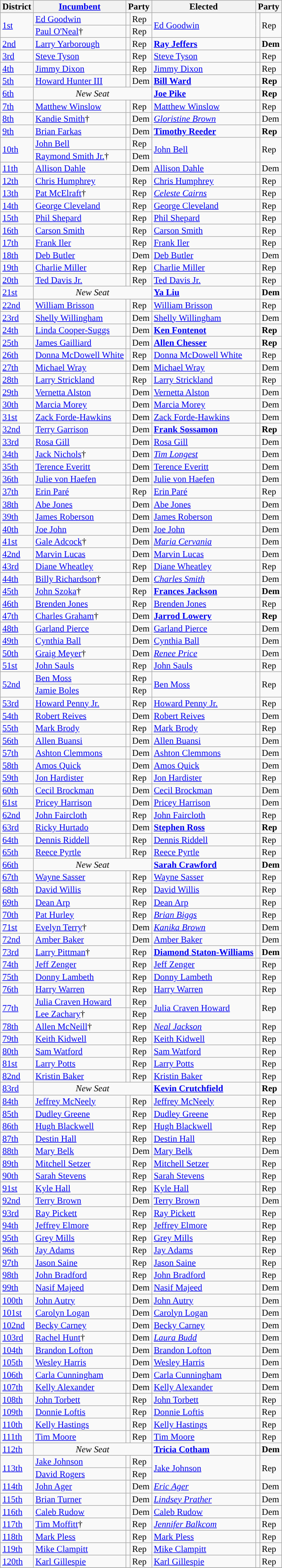<table class="sortable wikitable" style="font-size:95%;line-height:14px;">
<tr>
<th class="unsortable">District</th>
<th class="unsortable"><a href='#'>Incumbent</a></th>
<th colspan="2">Party</th>
<th class="unsortable">Elected</th>
<th colspan="2">Party</th>
</tr>
<tr>
<td rowspan=2><a href='#'>1st</a></td>
<td><a href='#'>Ed Goodwin</a></td>
<td style="background:"></td>
<td>Rep</td>
<td rowspan=2><a href='#'>Ed Goodwin</a></td>
<td rowspan=2 style="background:"></td>
<td rowspan=2>Rep</td>
</tr>
<tr>
<td><a href='#'>Paul O'Neal</a>†</td>
<td style="background:"></td>
<td>Rep</td>
</tr>
<tr>
<td><a href='#'>2nd</a></td>
<td><a href='#'>Larry Yarborough</a></td>
<td style="background:"></td>
<td>Rep</td>
<td><strong><a href='#'>Ray Jeffers</a></strong></td>
<td style="background:"></td>
<td><strong>Dem</strong></td>
</tr>
<tr>
<td><a href='#'>3rd</a></td>
<td><a href='#'>Steve Tyson</a></td>
<td style="background:"></td>
<td>Rep</td>
<td><a href='#'>Steve Tyson</a></td>
<td style="background:"></td>
<td>Rep</td>
</tr>
<tr>
<td><a href='#'>4th</a></td>
<td><a href='#'>Jimmy Dixon</a></td>
<td style="background:"></td>
<td>Rep</td>
<td><a href='#'>Jimmy Dixon</a></td>
<td style="background:"></td>
<td>Rep</td>
</tr>
<tr>
<td><a href='#'>5th</a></td>
<td><a href='#'>Howard Hunter III</a></td>
<td style="background:"></td>
<td>Dem</td>
<td><strong><a href='#'>Bill Ward</a></strong></td>
<td style="background:"></td>
<td><strong>Rep</strong></td>
</tr>
<tr>
<td><a href='#'>6th</a></td>
<td colspan=3 align=center><em>New Seat</em></td>
<td><strong><a href='#'>Joe Pike</a></strong></td>
<td style="background:"></td>
<td><strong>Rep</strong></td>
</tr>
<tr>
<td><a href='#'>7th</a></td>
<td><a href='#'>Matthew Winslow</a></td>
<td style="background:"></td>
<td>Rep</td>
<td><a href='#'>Matthew Winslow</a></td>
<td style="background:"></td>
<td>Rep</td>
</tr>
<tr>
<td><a href='#'>8th</a></td>
<td><a href='#'>Kandie Smith</a>†</td>
<td style="background:"></td>
<td>Dem</td>
<td><em><a href='#'>Gloristine Brown</a></em></td>
<td style="background:"></td>
<td>Dem</td>
</tr>
<tr>
<td><a href='#'>9th</a></td>
<td><a href='#'>Brian Farkas</a></td>
<td style="background:"></td>
<td>Dem</td>
<td><strong><a href='#'>Timothy Reeder</a></strong></td>
<td style="background:"></td>
<td><strong>Rep</strong></td>
</tr>
<tr>
<td rowspan=2><a href='#'>10th</a></td>
<td><a href='#'>John Bell</a></td>
<td style="background:"></td>
<td>Rep</td>
<td rowspan=2><a href='#'>John Bell</a></td>
<td rowspan=2 style="background:"></td>
<td rowspan=2>Rep</td>
</tr>
<tr>
<td><a href='#'>Raymond Smith Jr.</a>†</td>
<td style="background:"></td>
<td>Dem</td>
</tr>
<tr>
<td><a href='#'>11th</a></td>
<td><a href='#'>Allison Dahle</a></td>
<td style="background:"></td>
<td>Dem</td>
<td><a href='#'>Allison Dahle</a></td>
<td style="background:"></td>
<td>Dem</td>
</tr>
<tr>
<td><a href='#'>12th</a></td>
<td><a href='#'>Chris Humphrey</a></td>
<td style="background:"></td>
<td>Rep</td>
<td><a href='#'>Chris Humphrey</a></td>
<td style="background:"></td>
<td>Rep</td>
</tr>
<tr>
<td><a href='#'>13th</a></td>
<td><a href='#'>Pat McElraft</a>†</td>
<td style="background:"></td>
<td>Rep</td>
<td><em><a href='#'>Celeste Cairns</a></em></td>
<td style="background:"></td>
<td>Rep</td>
</tr>
<tr>
<td><a href='#'>14th</a></td>
<td><a href='#'>George Cleveland</a></td>
<td style="background:"></td>
<td>Rep</td>
<td><a href='#'>George Cleveland</a></td>
<td style="background:"></td>
<td>Rep</td>
</tr>
<tr>
<td><a href='#'>15th</a></td>
<td><a href='#'>Phil Shepard</a></td>
<td style="background:"></td>
<td>Rep</td>
<td><a href='#'>Phil Shepard</a></td>
<td style="background:"></td>
<td>Rep</td>
</tr>
<tr>
<td><a href='#'>16th</a></td>
<td><a href='#'>Carson Smith</a></td>
<td style="background:"></td>
<td>Rep</td>
<td><a href='#'>Carson Smith</a></td>
<td style="background:"></td>
<td>Rep</td>
</tr>
<tr>
<td><a href='#'>17th</a></td>
<td><a href='#'>Frank Iler</a></td>
<td style="background:"></td>
<td>Rep</td>
<td><a href='#'>Frank Iler</a></td>
<td style="background:"></td>
<td>Rep</td>
</tr>
<tr>
<td><a href='#'>18th</a></td>
<td><a href='#'>Deb Butler</a></td>
<td style="background:"></td>
<td>Dem</td>
<td><a href='#'>Deb Butler</a></td>
<td style="background:"></td>
<td>Dem</td>
</tr>
<tr>
<td><a href='#'>19th</a></td>
<td><a href='#'>Charlie Miller</a></td>
<td style="background:"></td>
<td>Rep</td>
<td><a href='#'>Charlie Miller</a></td>
<td style="background:"></td>
<td>Rep</td>
</tr>
<tr>
<td><a href='#'>20th</a></td>
<td><a href='#'>Ted Davis Jr.</a></td>
<td style="background:"></td>
<td>Rep</td>
<td><a href='#'>Ted Davis Jr.</a></td>
<td style="background:"></td>
<td>Rep</td>
</tr>
<tr>
<td><a href='#'>21st</a></td>
<td colspan=3 align=center><em>New Seat</em></td>
<td><strong><a href='#'>Ya Liu</a></strong></td>
<td style="background:"></td>
<td><strong>Dem</strong></td>
</tr>
<tr>
<td><a href='#'>22nd</a></td>
<td><a href='#'>William Brisson</a></td>
<td style="background:"></td>
<td>Rep</td>
<td><a href='#'>William Brisson</a></td>
<td style="background:"></td>
<td>Rep</td>
</tr>
<tr>
<td><a href='#'>23rd</a></td>
<td><a href='#'>Shelly Willingham</a></td>
<td style="background:"></td>
<td>Dem</td>
<td><a href='#'>Shelly Willingham</a></td>
<td style="background:"></td>
<td>Dem</td>
</tr>
<tr>
<td><a href='#'>24th</a></td>
<td><a href='#'>Linda Cooper-Suggs</a></td>
<td style="background:"></td>
<td>Dem</td>
<td><strong><a href='#'>Ken Fontenot</a></strong></td>
<td style="background:"></td>
<td><strong>Rep</strong></td>
</tr>
<tr>
<td><a href='#'>25th</a></td>
<td><a href='#'>James Gailliard</a></td>
<td style="background:"></td>
<td>Dem</td>
<td><strong><a href='#'>Allen Chesser</a></strong></td>
<td style="background:"></td>
<td><strong>Rep</strong></td>
</tr>
<tr>
<td><a href='#'>26th</a></td>
<td><a href='#'>Donna McDowell White</a></td>
<td style="background:"></td>
<td>Rep</td>
<td><a href='#'>Donna McDowell White</a></td>
<td style="background:"></td>
<td>Rep</td>
</tr>
<tr>
<td><a href='#'>27th</a></td>
<td><a href='#'>Michael Wray</a></td>
<td style="background:"></td>
<td>Dem</td>
<td><a href='#'>Michael Wray</a></td>
<td style="background:"></td>
<td>Dem</td>
</tr>
<tr>
<td><a href='#'>28th</a></td>
<td><a href='#'>Larry Strickland</a></td>
<td style="background:"></td>
<td>Rep</td>
<td><a href='#'>Larry Strickland</a></td>
<td style="background:"></td>
<td>Rep</td>
</tr>
<tr>
<td><a href='#'>29th</a></td>
<td><a href='#'>Vernetta Alston</a></td>
<td style="background:"></td>
<td>Dem</td>
<td><a href='#'>Vernetta Alston</a></td>
<td style="background:"></td>
<td>Dem</td>
</tr>
<tr>
<td><a href='#'>30th</a></td>
<td><a href='#'>Marcia Morey</a></td>
<td style="background:"></td>
<td>Dem</td>
<td><a href='#'>Marcia Morey</a></td>
<td style="background:"></td>
<td>Dem</td>
</tr>
<tr>
<td><a href='#'>31st</a></td>
<td><a href='#'>Zack Forde-Hawkins</a></td>
<td style="background:"></td>
<td>Dem</td>
<td><a href='#'>Zack Forde-Hawkins</a></td>
<td style="background:"></td>
<td>Dem</td>
</tr>
<tr>
<td><a href='#'>32nd</a></td>
<td><a href='#'>Terry Garrison</a></td>
<td style="background:"></td>
<td>Dem</td>
<td><strong><a href='#'>Frank Sossamon</a></strong></td>
<td style="background:"></td>
<td><strong>Rep</strong></td>
</tr>
<tr>
<td><a href='#'>33rd</a></td>
<td><a href='#'>Rosa Gill</a></td>
<td style="background:"></td>
<td>Dem</td>
<td><a href='#'>Rosa Gill</a></td>
<td style="background:"></td>
<td>Dem</td>
</tr>
<tr>
<td><a href='#'>34th</a></td>
<td><a href='#'>Jack Nichols</a>†</td>
<td style="background:"></td>
<td>Dem</td>
<td><em><a href='#'>Tim Longest</a></em></td>
<td style="background:"></td>
<td>Dem</td>
</tr>
<tr>
<td><a href='#'>35th</a></td>
<td><a href='#'>Terence Everitt</a></td>
<td style="background:"></td>
<td>Dem</td>
<td><a href='#'>Terence Everitt</a></td>
<td style="background:"></td>
<td>Dem</td>
</tr>
<tr>
<td><a href='#'>36th</a></td>
<td><a href='#'>Julie von Haefen</a></td>
<td style="background:"></td>
<td>Dem</td>
<td><a href='#'>Julie von Haefen</a></td>
<td style="background:"></td>
<td>Dem</td>
</tr>
<tr>
<td><a href='#'>37th</a></td>
<td><a href='#'>Erin Paré</a></td>
<td style="background:"></td>
<td>Rep</td>
<td><a href='#'>Erin Paré</a></td>
<td style="background:"></td>
<td>Rep</td>
</tr>
<tr>
<td><a href='#'>38th</a></td>
<td><a href='#'>Abe Jones</a></td>
<td style="background:"></td>
<td>Dem</td>
<td><a href='#'>Abe Jones</a></td>
<td style="background:"></td>
<td>Dem</td>
</tr>
<tr>
<td><a href='#'>39th</a></td>
<td><a href='#'>James Roberson</a></td>
<td style="background:"></td>
<td>Dem</td>
<td><a href='#'>James Roberson</a></td>
<td style="background:"></td>
<td>Dem</td>
</tr>
<tr>
<td><a href='#'>40th</a></td>
<td><a href='#'>Joe John</a></td>
<td style="background:"></td>
<td>Dem</td>
<td><a href='#'>Joe John</a></td>
<td style="background:"></td>
<td>Dem</td>
</tr>
<tr>
<td><a href='#'>41st</a></td>
<td><a href='#'>Gale Adcock</a>†</td>
<td style="background:"></td>
<td>Dem</td>
<td><em><a href='#'>Maria Cervania</a></em></td>
<td style="background:"></td>
<td>Dem</td>
</tr>
<tr>
<td><a href='#'>42nd</a></td>
<td><a href='#'>Marvin Lucas</a></td>
<td style="background:"></td>
<td>Dem</td>
<td><a href='#'>Marvin Lucas</a></td>
<td style="background:"></td>
<td>Dem</td>
</tr>
<tr>
<td><a href='#'>43rd</a></td>
<td><a href='#'>Diane Wheatley</a></td>
<td style="background:"></td>
<td>Rep</td>
<td><a href='#'>Diane Wheatley</a></td>
<td style="background:"></td>
<td>Rep</td>
</tr>
<tr>
<td><a href='#'>44th</a></td>
<td><a href='#'>Billy Richardson</a>†</td>
<td style="background:"></td>
<td>Dem</td>
<td><em><a href='#'>Charles Smith</a></em></td>
<td style="background:"></td>
<td>Dem</td>
</tr>
<tr>
<td><a href='#'>45th</a></td>
<td><a href='#'>John Szoka</a>†</td>
<td style="background:"></td>
<td>Rep</td>
<td><strong><a href='#'>Frances Jackson</a></strong></td>
<td style="background:"></td>
<td><strong>Dem</strong></td>
</tr>
<tr>
<td><a href='#'>46th</a></td>
<td><a href='#'>Brenden Jones</a></td>
<td style="background:"></td>
<td>Rep</td>
<td><a href='#'>Brenden Jones</a></td>
<td style="background:"></td>
<td>Rep</td>
</tr>
<tr>
<td><a href='#'>47th</a></td>
<td><a href='#'>Charles Graham</a>†</td>
<td style="background:"></td>
<td>Dem</td>
<td><strong><a href='#'>Jarrod Lowery</a></strong></td>
<td style="background:"></td>
<td><strong>Rep</strong></td>
</tr>
<tr>
<td><a href='#'>48th</a></td>
<td><a href='#'>Garland Pierce</a></td>
<td style="background:"></td>
<td>Dem</td>
<td><a href='#'>Garland Pierce</a></td>
<td style="background:"></td>
<td>Dem</td>
</tr>
<tr>
<td><a href='#'>49th</a></td>
<td><a href='#'>Cynthia Ball</a></td>
<td style="background:"></td>
<td>Dem</td>
<td><a href='#'>Cynthia Ball</a></td>
<td style="background:"></td>
<td>Dem</td>
</tr>
<tr>
<td><a href='#'>50th</a></td>
<td><a href='#'>Graig Meyer</a>†</td>
<td style="background:"></td>
<td>Dem</td>
<td><em><a href='#'>Renee Price</a></em></td>
<td style="background:"></td>
<td>Dem</td>
</tr>
<tr>
<td><a href='#'>51st</a></td>
<td><a href='#'>John Sauls</a></td>
<td style="background:"></td>
<td>Rep</td>
<td><a href='#'>John Sauls</a></td>
<td style="background:"></td>
<td>Rep</td>
</tr>
<tr>
<td rowspan=2><a href='#'>52nd</a></td>
<td><a href='#'>Ben Moss</a></td>
<td style="background:"></td>
<td>Rep</td>
<td rowspan=2><a href='#'>Ben Moss</a></td>
<td rowspan=2 style="background:"></td>
<td rowspan=2>Rep</td>
</tr>
<tr>
<td><a href='#'>Jamie Boles</a></td>
<td style="background:"></td>
<td>Rep</td>
</tr>
<tr>
<td><a href='#'>53rd</a></td>
<td><a href='#'>Howard Penny Jr.</a></td>
<td style="background:"></td>
<td>Rep</td>
<td><a href='#'>Howard Penny Jr.</a></td>
<td style="background:"></td>
<td>Rep</td>
</tr>
<tr>
<td><a href='#'>54th</a></td>
<td><a href='#'>Robert Reives</a></td>
<td style="background:"></td>
<td>Dem</td>
<td><a href='#'>Robert Reives</a></td>
<td style="background:"></td>
<td>Dem</td>
</tr>
<tr>
<td><a href='#'>55th</a></td>
<td><a href='#'>Mark Brody</a></td>
<td style="background:"></td>
<td>Rep</td>
<td><a href='#'>Mark Brody</a></td>
<td style="background:"></td>
<td>Rep</td>
</tr>
<tr>
<td><a href='#'>56th</a></td>
<td><a href='#'>Allen Buansi</a></td>
<td style="background:"></td>
<td>Dem</td>
<td><a href='#'>Allen Buansi</a></td>
<td style="background:"></td>
<td>Dem</td>
</tr>
<tr>
<td><a href='#'>57th</a></td>
<td><a href='#'>Ashton Clemmons</a></td>
<td style="background:"></td>
<td>Dem</td>
<td><a href='#'>Ashton Clemmons</a></td>
<td style="background:"></td>
<td>Dem</td>
</tr>
<tr>
<td><a href='#'>58th</a></td>
<td><a href='#'>Amos Quick</a></td>
<td style="background:"></td>
<td>Dem</td>
<td><a href='#'>Amos Quick</a></td>
<td style="background:"></td>
<td>Dem</td>
</tr>
<tr>
<td><a href='#'>59th</a></td>
<td><a href='#'>Jon Hardister</a></td>
<td style="background:"></td>
<td>Rep</td>
<td><a href='#'>Jon Hardister</a></td>
<td style="background:"></td>
<td>Rep</td>
</tr>
<tr>
<td><a href='#'>60th</a></td>
<td><a href='#'>Cecil Brockman</a></td>
<td style="background:"></td>
<td>Dem</td>
<td><a href='#'>Cecil Brockman</a></td>
<td style="background:"></td>
<td>Dem</td>
</tr>
<tr>
<td><a href='#'>61st</a></td>
<td><a href='#'>Pricey Harrison</a></td>
<td style="background:"></td>
<td>Dem</td>
<td><a href='#'>Pricey Harrison</a></td>
<td style="background:"></td>
<td>Dem</td>
</tr>
<tr>
<td><a href='#'>62nd</a></td>
<td><a href='#'>John Faircloth</a></td>
<td style="background:"></td>
<td>Rep</td>
<td><a href='#'>John Faircloth</a></td>
<td style="background:"></td>
<td>Rep</td>
</tr>
<tr>
<td><a href='#'>63rd</a></td>
<td><a href='#'>Ricky Hurtado</a></td>
<td style="background:"></td>
<td>Dem</td>
<td><strong><a href='#'>Stephen Ross</a></strong></td>
<td style="background:"></td>
<td><strong>Rep</strong></td>
</tr>
<tr>
<td><a href='#'>64th</a></td>
<td><a href='#'>Dennis Riddell</a></td>
<td style="background:"></td>
<td>Rep</td>
<td><a href='#'>Dennis Riddell</a></td>
<td style="background:"></td>
<td>Rep</td>
</tr>
<tr>
<td><a href='#'>65th</a></td>
<td><a href='#'>Reece Pyrtle</a></td>
<td style="background:"></td>
<td>Rep</td>
<td><a href='#'>Reece Pyrtle</a></td>
<td style="background:"></td>
<td>Rep</td>
</tr>
<tr>
<td><a href='#'>66th</a></td>
<td colspan=3 align=center><em>New Seat</em></td>
<td><strong><a href='#'>Sarah Crawford</a></strong></td>
<td style="background:"></td>
<td><strong>Dem</strong></td>
</tr>
<tr>
<td><a href='#'>67th</a></td>
<td><a href='#'>Wayne Sasser</a></td>
<td style="background:"></td>
<td>Rep</td>
<td><a href='#'>Wayne Sasser</a></td>
<td style="background:"></td>
<td>Rep</td>
</tr>
<tr>
<td><a href='#'>68th</a></td>
<td><a href='#'>David Willis</a></td>
<td style="background:"></td>
<td>Rep</td>
<td><a href='#'>David Willis</a></td>
<td style="background:"></td>
<td>Rep</td>
</tr>
<tr>
<td><a href='#'>69th</a></td>
<td><a href='#'>Dean Arp</a></td>
<td style="background:"></td>
<td>Rep</td>
<td><a href='#'>Dean Arp</a></td>
<td style="background:"></td>
<td>Rep</td>
</tr>
<tr>
<td><a href='#'>70th</a></td>
<td><a href='#'>Pat Hurley</a></td>
<td style="background:"></td>
<td>Rep</td>
<td><em><a href='#'>Brian Biggs</a></em></td>
<td style="background:"></td>
<td>Rep</td>
</tr>
<tr>
<td><a href='#'>71st</a></td>
<td><a href='#'>Evelyn Terry</a>†</td>
<td style="background:"></td>
<td>Dem</td>
<td><em><a href='#'>Kanika Brown</a></em></td>
<td style="background:"></td>
<td>Dem</td>
</tr>
<tr>
<td><a href='#'>72nd</a></td>
<td><a href='#'>Amber Baker</a></td>
<td style="background:"></td>
<td>Dem</td>
<td><a href='#'>Amber Baker</a></td>
<td style="background:"></td>
<td>Dem</td>
</tr>
<tr>
<td><a href='#'>73rd</a></td>
<td><a href='#'>Larry Pittman</a>†</td>
<td style="background:"></td>
<td>Rep</td>
<td><strong><a href='#'>Diamond Staton-Williams</a></strong></td>
<td style="background:"></td>
<td><strong>Dem</strong></td>
</tr>
<tr>
<td><a href='#'>74th</a></td>
<td><a href='#'>Jeff Zenger</a></td>
<td style="background:"></td>
<td>Rep</td>
<td><a href='#'>Jeff Zenger</a></td>
<td style="background:"></td>
<td>Rep</td>
</tr>
<tr>
<td><a href='#'>75th</a></td>
<td><a href='#'>Donny Lambeth</a></td>
<td style="background:"></td>
<td>Rep</td>
<td><a href='#'>Donny Lambeth</a></td>
<td style="background:"></td>
<td>Rep</td>
</tr>
<tr>
<td><a href='#'>76th</a></td>
<td><a href='#'>Harry Warren</a></td>
<td style="background:"></td>
<td>Rep</td>
<td><a href='#'>Harry Warren</a></td>
<td style="background:"></td>
<td>Rep</td>
</tr>
<tr>
<td rowspan=2><a href='#'>77th</a></td>
<td><a href='#'>Julia Craven Howard</a></td>
<td style="background:"></td>
<td>Rep</td>
<td rowspan=2><a href='#'>Julia Craven Howard</a></td>
<td rowspan=2 style="background:"></td>
<td rowspan=2>Rep</td>
</tr>
<tr>
<td><a href='#'>Lee Zachary</a>†</td>
<td style="background:"></td>
<td>Rep</td>
</tr>
<tr>
<td><a href='#'>78th</a></td>
<td><a href='#'>Allen McNeill</a>†</td>
<td style="background:"></td>
<td>Rep</td>
<td><em><a href='#'>Neal Jackson</a></em></td>
<td style="background:"></td>
<td>Rep</td>
</tr>
<tr>
<td><a href='#'>79th</a></td>
<td><a href='#'>Keith Kidwell</a></td>
<td style="background:"></td>
<td>Rep</td>
<td><a href='#'>Keith Kidwell</a></td>
<td style="background:"></td>
<td>Rep</td>
</tr>
<tr>
<td><a href='#'>80th</a></td>
<td><a href='#'>Sam Watford</a></td>
<td style="background:"></td>
<td>Rep</td>
<td><a href='#'>Sam Watford</a></td>
<td style="background:"></td>
<td>Rep</td>
</tr>
<tr>
<td><a href='#'>81st</a></td>
<td><a href='#'>Larry Potts</a></td>
<td style="background:"></td>
<td>Rep</td>
<td><a href='#'>Larry Potts</a></td>
<td style="background:"></td>
<td>Rep</td>
</tr>
<tr>
<td><a href='#'>82nd</a></td>
<td><a href='#'>Kristin Baker</a></td>
<td style="background:"></td>
<td>Rep</td>
<td><a href='#'>Kristin Baker</a></td>
<td style="background:"></td>
<td>Rep</td>
</tr>
<tr>
<td><a href='#'>83rd</a></td>
<td colspan=3 align=center><em>New Seat</em></td>
<td><strong><a href='#'>Kevin Crutchfield</a></strong></td>
<td style="background:"></td>
<td><strong>Rep</strong></td>
</tr>
<tr>
<td><a href='#'>84th</a></td>
<td><a href='#'>Jeffrey McNeely</a></td>
<td style="background:"></td>
<td>Rep</td>
<td><a href='#'>Jeffrey McNeely</a></td>
<td style="background:"></td>
<td>Rep</td>
</tr>
<tr>
<td><a href='#'>85th</a></td>
<td><a href='#'>Dudley Greene</a></td>
<td style="background:"></td>
<td>Rep</td>
<td><a href='#'>Dudley Greene</a></td>
<td style="background:"></td>
<td>Rep</td>
</tr>
<tr>
<td><a href='#'>86th</a></td>
<td><a href='#'>Hugh Blackwell</a></td>
<td style="background:"></td>
<td>Rep</td>
<td><a href='#'>Hugh Blackwell</a></td>
<td style="background:"></td>
<td>Rep</td>
</tr>
<tr>
<td><a href='#'>87th</a></td>
<td><a href='#'>Destin Hall</a></td>
<td style="background:"></td>
<td>Rep</td>
<td><a href='#'>Destin Hall</a></td>
<td style="background:"></td>
<td>Rep</td>
</tr>
<tr>
<td><a href='#'>88th</a></td>
<td><a href='#'>Mary Belk</a></td>
<td style="background:"></td>
<td>Dem</td>
<td><a href='#'>Mary Belk</a></td>
<td style="background:"></td>
<td>Dem</td>
</tr>
<tr>
<td><a href='#'>89th</a></td>
<td><a href='#'>Mitchell Setzer</a></td>
<td style="background:"></td>
<td>Rep</td>
<td><a href='#'>Mitchell Setzer</a></td>
<td style="background:"></td>
<td>Rep</td>
</tr>
<tr>
<td><a href='#'>90th</a></td>
<td><a href='#'>Sarah Stevens</a></td>
<td style="background:"></td>
<td>Rep</td>
<td><a href='#'>Sarah Stevens</a></td>
<td style="background:"></td>
<td>Rep</td>
</tr>
<tr>
<td><a href='#'>91st</a></td>
<td><a href='#'>Kyle Hall</a></td>
<td style="background:"></td>
<td>Rep</td>
<td><a href='#'>Kyle Hall</a></td>
<td style="background:"></td>
<td>Rep</td>
</tr>
<tr>
<td><a href='#'>92nd</a></td>
<td><a href='#'>Terry Brown</a></td>
<td style="background:"></td>
<td>Dem</td>
<td><a href='#'>Terry Brown</a></td>
<td style="background:"></td>
<td>Dem</td>
</tr>
<tr>
<td><a href='#'>93rd</a></td>
<td><a href='#'>Ray Pickett</a></td>
<td style="background:"></td>
<td>Rep</td>
<td><a href='#'>Ray Pickett</a></td>
<td style="background:"></td>
<td>Rep</td>
</tr>
<tr>
<td><a href='#'>94th</a></td>
<td><a href='#'>Jeffrey Elmore</a></td>
<td style="background:"></td>
<td>Rep</td>
<td><a href='#'>Jeffrey Elmore</a></td>
<td style="background:"></td>
<td>Rep</td>
</tr>
<tr>
<td><a href='#'>95th</a></td>
<td><a href='#'>Grey Mills</a></td>
<td style="background:"></td>
<td>Rep</td>
<td><a href='#'>Grey Mills</a></td>
<td style="background:"></td>
<td>Rep</td>
</tr>
<tr>
<td><a href='#'>96th</a></td>
<td><a href='#'>Jay Adams</a></td>
<td style="background:"></td>
<td>Rep</td>
<td><a href='#'>Jay Adams</a></td>
<td style="background:"></td>
<td>Rep</td>
</tr>
<tr>
<td><a href='#'>97th</a></td>
<td><a href='#'>Jason Saine</a></td>
<td style="background:"></td>
<td>Rep</td>
<td><a href='#'>Jason Saine</a></td>
<td style="background:"></td>
<td>Rep</td>
</tr>
<tr>
<td><a href='#'>98th</a></td>
<td><a href='#'>John Bradford</a></td>
<td style="background:"></td>
<td>Rep</td>
<td><a href='#'>John Bradford</a></td>
<td style="background:"></td>
<td>Rep</td>
</tr>
<tr>
<td><a href='#'>99th</a></td>
<td><a href='#'>Nasif Majeed</a></td>
<td style="background:"></td>
<td>Dem</td>
<td><a href='#'>Nasif Majeed</a></td>
<td style="background:"></td>
<td>Dem</td>
</tr>
<tr>
<td><a href='#'>100th</a></td>
<td><a href='#'>John Autry</a></td>
<td style="background:"></td>
<td>Dem</td>
<td><a href='#'>John Autry</a></td>
<td style="background:"></td>
<td>Dem</td>
</tr>
<tr>
<td><a href='#'>101st</a></td>
<td><a href='#'>Carolyn Logan</a></td>
<td style="background:"></td>
<td>Dem</td>
<td><a href='#'>Carolyn Logan</a></td>
<td style="background:"></td>
<td>Dem</td>
</tr>
<tr>
<td><a href='#'>102nd</a></td>
<td><a href='#'>Becky Carney</a></td>
<td style="background:"></td>
<td>Dem</td>
<td><a href='#'>Becky Carney</a></td>
<td style="background:"></td>
<td>Dem</td>
</tr>
<tr>
<td><a href='#'>103rd</a></td>
<td><a href='#'>Rachel Hunt</a>†</td>
<td style="background:"></td>
<td>Dem</td>
<td><em><a href='#'>Laura Budd</a></em></td>
<td style="background:"></td>
<td>Dem</td>
</tr>
<tr>
<td><a href='#'>104th</a></td>
<td><a href='#'>Brandon Lofton</a></td>
<td style="background:"></td>
<td>Dem</td>
<td><a href='#'>Brandon Lofton</a></td>
<td style="background:"></td>
<td>Dem</td>
</tr>
<tr>
<td><a href='#'>105th</a></td>
<td><a href='#'>Wesley Harris</a></td>
<td style="background:"></td>
<td>Dem</td>
<td><a href='#'>Wesley Harris</a></td>
<td style="background:"></td>
<td>Dem</td>
</tr>
<tr>
<td><a href='#'>106th</a></td>
<td><a href='#'>Carla Cunningham</a></td>
<td style="background:"></td>
<td>Dem</td>
<td><a href='#'>Carla Cunningham</a></td>
<td style="background:"></td>
<td>Dem</td>
</tr>
<tr>
<td><a href='#'>107th</a></td>
<td><a href='#'>Kelly Alexander</a></td>
<td style="background:"></td>
<td>Dem</td>
<td><a href='#'>Kelly Alexander</a></td>
<td style="background:"></td>
<td>Dem</td>
</tr>
<tr>
<td><a href='#'>108th</a></td>
<td><a href='#'>John Torbett</a></td>
<td style="background:"></td>
<td>Rep</td>
<td><a href='#'>John Torbett</a></td>
<td style="background:"></td>
<td>Rep</td>
</tr>
<tr>
<td><a href='#'>109th</a></td>
<td><a href='#'>Donnie Loftis</a></td>
<td style="background:"></td>
<td>Rep</td>
<td><a href='#'>Donnie Loftis</a></td>
<td style="background:"></td>
<td>Rep</td>
</tr>
<tr>
<td><a href='#'>110th</a></td>
<td><a href='#'>Kelly Hastings</a></td>
<td style="background:"></td>
<td>Rep</td>
<td><a href='#'>Kelly Hastings</a></td>
<td style="background:"></td>
<td>Rep</td>
</tr>
<tr>
<td><a href='#'>111th</a></td>
<td><a href='#'>Tim Moore</a></td>
<td style="background:"></td>
<td>Rep</td>
<td><a href='#'>Tim Moore</a></td>
<td style="background:"></td>
<td>Rep</td>
</tr>
<tr>
<td><a href='#'>112th</a></td>
<td colspan=3 align=center><em>New Seat</em></td>
<td><strong><a href='#'>Tricia Cotham</a></strong></td>
<td style="background:"></td>
<td><strong>Dem</strong></td>
</tr>
<tr>
<td rowspan=2><a href='#'>113th</a></td>
<td><a href='#'>Jake Johnson</a></td>
<td style="background:"></td>
<td>Rep</td>
<td rowspan=2><a href='#'>Jake Johnson</a></td>
<td rowspan=2 style="background:"></td>
<td rowspan=2>Rep</td>
</tr>
<tr>
<td><a href='#'>David Rogers</a></td>
<td style="background:"></td>
<td>Rep</td>
</tr>
<tr>
<td><a href='#'>114th</a></td>
<td><a href='#'>John Ager</a></td>
<td style="background:"></td>
<td>Dem</td>
<td><em><a href='#'>Eric Ager</a></em></td>
<td style="background:"></td>
<td>Dem</td>
</tr>
<tr>
<td><a href='#'>115th</a></td>
<td><a href='#'>Brian Turner</a></td>
<td style="background:"></td>
<td>Dem</td>
<td><em><a href='#'>Lindsey Prather</a></em></td>
<td style="background:"></td>
<td>Dem</td>
</tr>
<tr>
<td><a href='#'>116th</a></td>
<td><a href='#'>Caleb Rudow</a></td>
<td style="background:"></td>
<td>Dem</td>
<td><a href='#'>Caleb Rudow</a></td>
<td style="background:"></td>
<td>Dem</td>
</tr>
<tr>
<td><a href='#'>117th</a></td>
<td><a href='#'>Tim Moffitt</a>†</td>
<td style="background:"></td>
<td>Rep</td>
<td><em><a href='#'>Jennifer Balkcom</a></em></td>
<td style="background:"></td>
<td>Rep</td>
</tr>
<tr>
<td><a href='#'>118th</a></td>
<td><a href='#'>Mark Pless</a></td>
<td style="background:"></td>
<td>Rep</td>
<td><a href='#'>Mark Pless</a></td>
<td style="background:"></td>
<td>Rep</td>
</tr>
<tr>
<td><a href='#'>119th</a></td>
<td><a href='#'>Mike Clampitt</a></td>
<td style="background:"></td>
<td>Rep</td>
<td><a href='#'>Mike Clampitt</a></td>
<td style="background:"></td>
<td>Rep</td>
</tr>
<tr>
<td><a href='#'>120th</a></td>
<td><a href='#'>Karl Gillespie</a></td>
<td style="background:"></td>
<td>Rep</td>
<td><a href='#'>Karl Gillespie</a></td>
<td style="background:"></td>
<td>Rep</td>
</tr>
<tr>
</tr>
</table>
